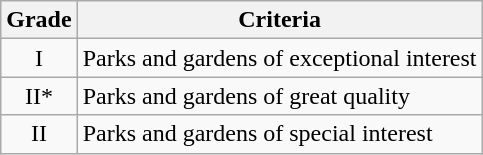<table class="wikitable">
<tr>
<th>Grade</th>
<th>Criteria</th>
</tr>
<tr>
<td align="center" >I</td>
<td>Parks and gardens of exceptional interest</td>
</tr>
<tr>
<td align="center" >II*</td>
<td>Parks and gardens of great quality</td>
</tr>
<tr>
<td align="center" >II</td>
<td>Parks and gardens of special interest</td>
</tr>
</table>
